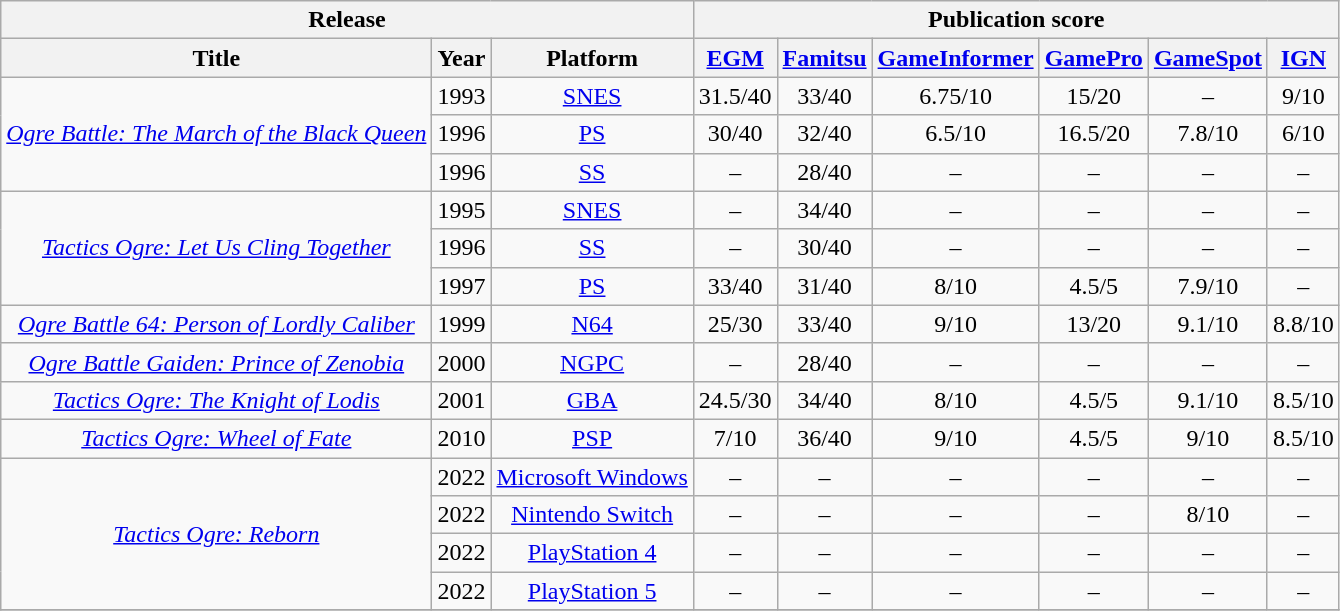<table class="wikitable" style="margin-top:0em; text-align:center; font-size:100%;">
<tr>
<th colspan="3">Release</th>
<th colspan="6">Publication score</th>
</tr>
<tr>
<th>Title</th>
<th>Year</th>
<th>Platform</th>
<th><a href='#'>EGM</a></th>
<th><a href='#'>Famitsu</a></th>
<th><a href='#'>GameInformer</a></th>
<th><a href='#'>GamePro</a></th>
<th><a href='#'>GameSpot</a></th>
<th><a href='#'>IGN</a></th>
</tr>
<tr>
<td rowspan="3"><em><a href='#'>Ogre Battle: The March of the Black Queen</a></em></td>
<td>1993</td>
<td><a href='#'>SNES</a></td>
<td>31.5/40</td>
<td>33/40</td>
<td>6.75/10</td>
<td>15/20</td>
<td align=center>–</td>
<td>9/10</td>
</tr>
<tr>
<td>1996</td>
<td><a href='#'>PS</a></td>
<td>30/40</td>
<td>32/40</td>
<td>6.5/10</td>
<td>16.5/20</td>
<td>7.8/10</td>
<td>6/10</td>
</tr>
<tr>
<td>1996</td>
<td><a href='#'>SS</a></td>
<td align=center>–</td>
<td>28/40</td>
<td align=center>–</td>
<td align=center>–</td>
<td align=center>–</td>
<td align=center>–</td>
</tr>
<tr>
<td rowspan="3"><em><a href='#'>Tactics Ogre: Let Us Cling Together</a></em></td>
<td>1995</td>
<td><a href='#'>SNES</a></td>
<td align=center>–</td>
<td>34/40</td>
<td align=center>–</td>
<td align=center>–</td>
<td align=center>–</td>
<td align=center>–</td>
</tr>
<tr>
<td>1996</td>
<td><a href='#'>SS</a></td>
<td align=center>–</td>
<td>30/40</td>
<td align=center>–</td>
<td align=center>–</td>
<td align=center>–</td>
<td align=center>–</td>
</tr>
<tr>
<td>1997</td>
<td><a href='#'>PS</a></td>
<td>33/40</td>
<td>31/40</td>
<td>8/10</td>
<td>4.5/5</td>
<td>7.9/10</td>
<td align=center>–</td>
</tr>
<tr>
<td><em><a href='#'>Ogre Battle 64: Person of Lordly Caliber</a></em></td>
<td>1999</td>
<td><a href='#'>N64</a></td>
<td>25/30</td>
<td>33/40</td>
<td>9/10</td>
<td>13/20</td>
<td>9.1/10</td>
<td>8.8/10</td>
</tr>
<tr>
<td><em><a href='#'>Ogre Battle Gaiden: Prince of Zenobia</a></em></td>
<td>2000</td>
<td><a href='#'>NGPC</a></td>
<td align=center>–</td>
<td>28/40</td>
<td align=center>–</td>
<td align=center>–</td>
<td align=center>–</td>
<td align=center>–</td>
</tr>
<tr>
<td><em><a href='#'>Tactics Ogre: The Knight of Lodis</a></em></td>
<td>2001</td>
<td><a href='#'>GBA</a></td>
<td>24.5/30</td>
<td>34/40</td>
<td>8/10</td>
<td>4.5/5</td>
<td>9.1/10</td>
<td>8.5/10</td>
</tr>
<tr>
<td><em><a href='#'>Tactics Ogre: Wheel of Fate</a></em></td>
<td>2010</td>
<td><a href='#'>PSP</a></td>
<td>7/10</td>
<td>36/40</td>
<td>9/10</td>
<td>4.5/5</td>
<td>9/10</td>
<td>8.5/10</td>
</tr>
<tr>
<td rowspan="4"><em><a href='#'>Tactics Ogre: Reborn</a></em></td>
<td>2022</td>
<td><a href='#'>Microsoft Windows</a></td>
<td align=center>–</td>
<td align=center>–</td>
<td align=center>–</td>
<td align=center>–</td>
<td align=center>–</td>
<td align=center>–</td>
</tr>
<tr>
<td>2022</td>
<td><a href='#'>Nintendo Switch</a></td>
<td align=center>–</td>
<td align=center>–</td>
<td align=center>–</td>
<td align=center>–</td>
<td align=center>8/10</td>
<td align=center>–</td>
</tr>
<tr>
<td>2022</td>
<td><a href='#'>PlayStation 4</a></td>
<td align=center>–</td>
<td align=center>–</td>
<td align=center>–</td>
<td align=center>–</td>
<td align=center>–</td>
<td align=center>–</td>
</tr>
<tr>
<td>2022</td>
<td><a href='#'>PlayStation 5</a></td>
<td align=center>–</td>
<td align=center>–</td>
<td align=center>–</td>
<td align=center>–</td>
<td align=center>–</td>
<td align=center>–</td>
</tr>
<tr>
</tr>
</table>
